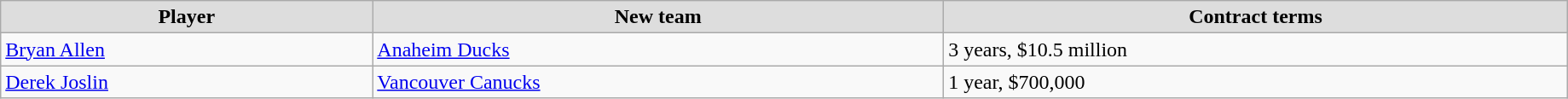<table class="wikitable" width=97%>
<tr align="center" bgcolor="#dddddd">
<td><strong>Player</strong></td>
<td><strong>New team</strong></td>
<td><strong>Contract terms</strong></td>
</tr>
<tr>
<td><a href='#'>Bryan Allen</a></td>
<td><a href='#'>Anaheim Ducks</a></td>
<td>3 years, $10.5 million</td>
</tr>
<tr>
<td><a href='#'>Derek Joslin</a></td>
<td><a href='#'>Vancouver Canucks</a></td>
<td>1 year, $700,000</td>
</tr>
</table>
